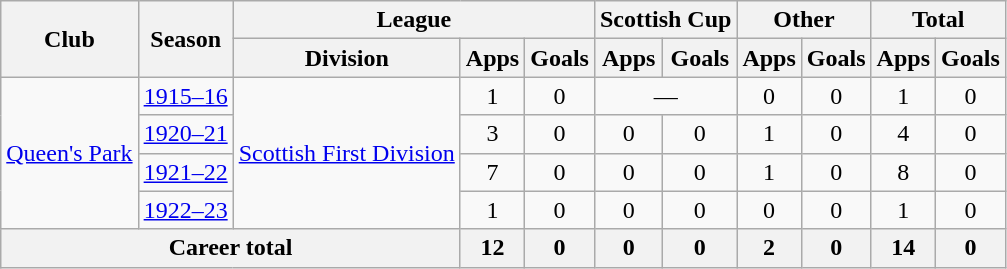<table class="wikitable" style="text-align: center;">
<tr>
<th rowspan="2">Club</th>
<th rowspan="2">Season</th>
<th colspan="3">League</th>
<th colspan="2">Scottish Cup</th>
<th colspan="2">Other</th>
<th colspan="2">Total</th>
</tr>
<tr>
<th>Division</th>
<th>Apps</th>
<th>Goals</th>
<th>Apps</th>
<th>Goals</th>
<th>Apps</th>
<th>Goals</th>
<th>Apps</th>
<th>Goals</th>
</tr>
<tr>
<td rowspan="4"><a href='#'>Queen's Park</a></td>
<td><a href='#'>1915–16</a></td>
<td rowspan="4"><a href='#'>Scottish First Division</a></td>
<td>1</td>
<td>0</td>
<td colspan="2">—</td>
<td>0</td>
<td>0</td>
<td>1</td>
<td>0</td>
</tr>
<tr>
<td><a href='#'>1920–21</a></td>
<td>3</td>
<td>0</td>
<td>0</td>
<td>0</td>
<td>1</td>
<td>0</td>
<td>4</td>
<td>0</td>
</tr>
<tr>
<td><a href='#'>1921–22</a></td>
<td>7</td>
<td>0</td>
<td>0</td>
<td>0</td>
<td>1</td>
<td>0</td>
<td>8</td>
<td>0</td>
</tr>
<tr>
<td><a href='#'>1922–23</a></td>
<td>1</td>
<td>0</td>
<td>0</td>
<td>0</td>
<td>0</td>
<td>0</td>
<td>1</td>
<td>0</td>
</tr>
<tr>
<th colspan="3">Career total</th>
<th>12</th>
<th>0</th>
<th>0</th>
<th>0</th>
<th>2</th>
<th>0</th>
<th>14</th>
<th>0</th>
</tr>
</table>
